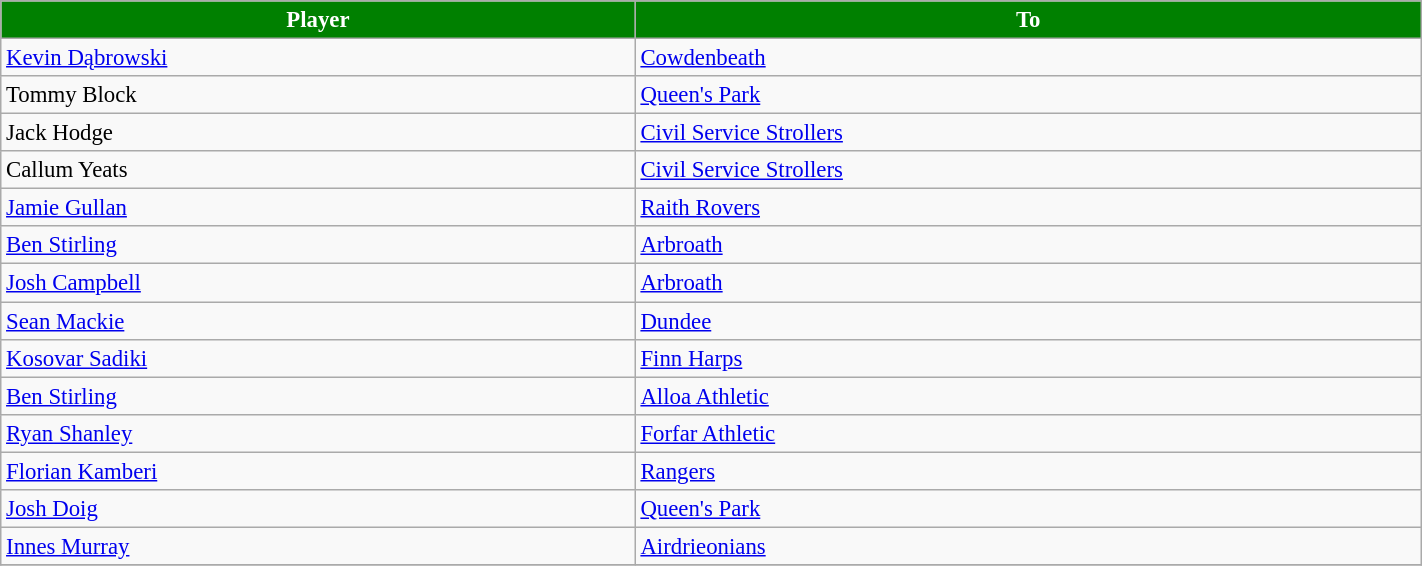<table class="wikitable" style="text-align:center; font-size:95%;width:75%; text-align:left">
<tr>
<th style="background:#008000; color:white;">Player</th>
<th style="background:#008000; color:white;">To</th>
</tr>
<tr>
<td> <a href='#'>Kevin Dąbrowski</a></td>
<td> <a href='#'>Cowdenbeath</a></td>
</tr>
<tr>
<td> Tommy Block</td>
<td> <a href='#'>Queen's Park</a></td>
</tr>
<tr>
<td> Jack Hodge</td>
<td> <a href='#'>Civil Service Strollers</a></td>
</tr>
<tr>
<td> Callum Yeats</td>
<td> <a href='#'>Civil Service Strollers</a></td>
</tr>
<tr>
<td> <a href='#'>Jamie Gullan</a></td>
<td> <a href='#'>Raith Rovers</a></td>
</tr>
<tr>
<td> <a href='#'>Ben Stirling</a></td>
<td> <a href='#'>Arbroath</a></td>
</tr>
<tr>
<td> <a href='#'>Josh Campbell</a></td>
<td> <a href='#'>Arbroath</a></td>
</tr>
<tr>
<td> <a href='#'>Sean Mackie</a></td>
<td> <a href='#'>Dundee</a></td>
</tr>
<tr>
<td> <a href='#'>Kosovar Sadiki</a></td>
<td> <a href='#'>Finn Harps</a></td>
</tr>
<tr>
<td> <a href='#'>Ben Stirling</a></td>
<td> <a href='#'>Alloa Athletic</a></td>
</tr>
<tr>
<td> <a href='#'>Ryan Shanley</a></td>
<td> <a href='#'>Forfar Athletic</a></td>
</tr>
<tr>
<td> <a href='#'>Florian Kamberi</a></td>
<td> <a href='#'>Rangers</a></td>
</tr>
<tr>
<td> <a href='#'>Josh Doig</a></td>
<td> <a href='#'>Queen's Park</a></td>
</tr>
<tr>
<td> <a href='#'>Innes Murray</a></td>
<td> <a href='#'>Airdrieonians</a></td>
</tr>
<tr>
</tr>
</table>
